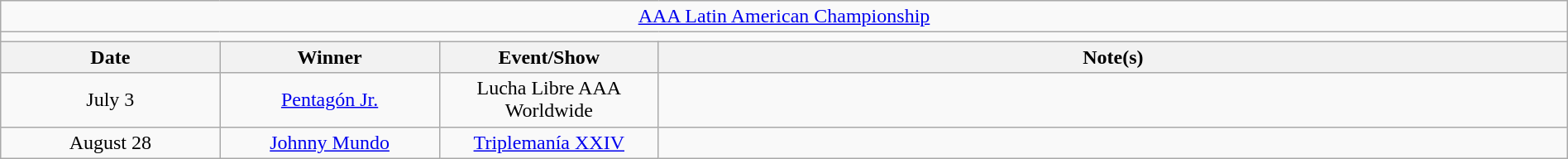<table class="wikitable" style="text-align:center; width:100%;">
<tr>
<td colspan="5"><a href='#'>AAA Latin American Championship</a></td>
</tr>
<tr>
<td colspan="5"><strong></strong></td>
</tr>
<tr>
<th width="14%">Date</th>
<th width="14%">Winner</th>
<th width="14%">Event/Show</th>
<th width="58%">Note(s)</th>
</tr>
<tr>
<td>July 3</td>
<td><a href='#'>Pentagón Jr.</a></td>
<td>Lucha Libre AAA Worldwide</td>
<td align="left"></td>
</tr>
<tr>
<td>August 28</td>
<td><a href='#'>Johnny Mundo</a></td>
<td><a href='#'>Triplemanía XXIV</a></td>
<td align="left"></td>
</tr>
</table>
